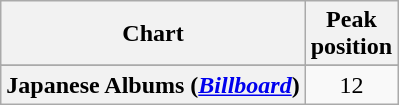<table class="wikitable sortable plainrowheaders" style="text-align:center">
<tr>
<th scope="col">Chart</th>
<th scope="col">Peak<br>position</th>
</tr>
<tr>
</tr>
<tr>
<th scope="row">Japanese Albums (<em><a href='#'>Billboard</a></em>)</th>
<td>12</td>
</tr>
</table>
